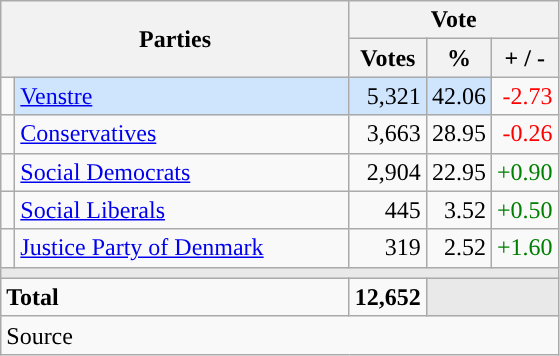<table class="wikitable" style="text-align:right;">
<tr>
<th style="text-align:centre;" rowspan="2" colspan="2" width="225">Parties</th>
<th colspan="3">Vote</th>
</tr>
<tr>
<th width="15">Votes</th>
<th width="15">%</th>
<th width="15">+ / -</th>
</tr>
<tr>
<td width="2" style="color:inherit;background:"></td>
<td bgcolor=#cfe5fe  align="left"><a href='#'>Venstre</a></td>
<td bgcolor=#cfe5fe>5,321</td>
<td bgcolor=#cfe5fe>42.06</td>
<td style=color:red;>-2.73</td>
</tr>
<tr>
<td width="2" style="color:inherit;background:"></td>
<td align="left"><a href='#'>Conservatives</a></td>
<td>3,663</td>
<td>28.95</td>
<td style=color:red;>-0.26</td>
</tr>
<tr>
<td width="2" style="color:inherit;background:"></td>
<td align="left"><a href='#'>Social Democrats</a></td>
<td>2,904</td>
<td>22.95</td>
<td style=color:green;>+0.90</td>
</tr>
<tr>
<td width="2" style="color:inherit;background:"></td>
<td align="left"><a href='#'>Social Liberals</a></td>
<td>445</td>
<td>3.52</td>
<td style=color:green;>+0.50</td>
</tr>
<tr>
<td width="2" style="color:inherit;background:"></td>
<td align="left"><a href='#'>Justice Party of Denmark</a></td>
<td>319</td>
<td>2.52</td>
<td style=color:green;>+1.60</td>
</tr>
<tr>
<td colspan="7" bgcolor="#E9E9E9"></td>
</tr>
<tr>
<td align="left" colspan="2"><strong>Total</strong></td>
<td><strong>12,652</strong></td>
<td bgcolor="#E9E9E9" colspan="2"></td>
</tr>
<tr>
<td align="left" colspan="6">Source</td>
</tr>
</table>
